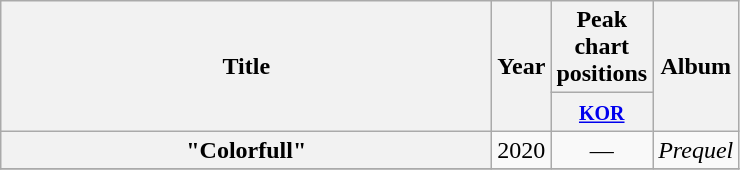<table class="wikitable plainrowheaders" style="text-align:center;" border="1">
<tr>
<th scope="col" rowspan="2" style="width:20em;">Title</th>
<th scope="col" rowspan="2">Year</th>
<th scope="col" colspan="1">Peak chart positions</th>
<th scope="col" rowspan="2">Album</th>
</tr>
<tr>
<th style="width:2.5em;"><small><a href='#'>KOR</a></small><br></th>
</tr>
<tr>
<th scope=row>"Colorfull"</th>
<td>2020</td>
<td>—</td>
<td><em>Prequel</em></td>
</tr>
<tr>
</tr>
</table>
